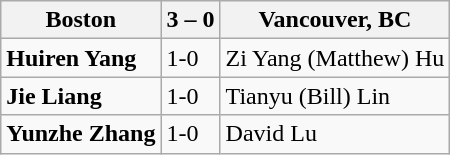<table class="wikitable">
<tr>
<th>Boston</th>
<th>3 – 0</th>
<th>Vancouver, BC</th>
</tr>
<tr>
<td><strong>Huiren Yang</strong></td>
<td>1-0</td>
<td>Zi Yang (Matthew) Hu</td>
</tr>
<tr>
<td><strong>Jie Liang</strong></td>
<td>1-0</td>
<td>Tianyu (Bill) Lin</td>
</tr>
<tr>
<td><strong>Yunzhe Zhang</strong></td>
<td>1-0</td>
<td>David Lu</td>
</tr>
</table>
